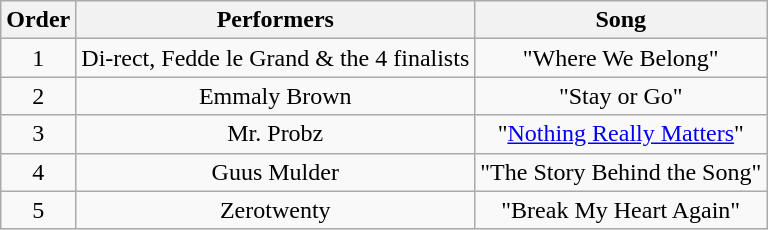<table class="wikitable" style="text-align: center; width: auto;">
<tr>
<th>Order</th>
<th>Performers</th>
<th>Song</th>
</tr>
<tr>
<td>1</td>
<td>Di-rect, Fedde le Grand & the 4 finalists</td>
<td>"Where We Belong"</td>
</tr>
<tr>
<td>2</td>
<td>Emmaly Brown</td>
<td>"Stay or Go"</td>
</tr>
<tr>
<td>3</td>
<td>Mr. Probz</td>
<td>"<a href='#'>Nothing Really Matters</a>"</td>
</tr>
<tr>
<td>4</td>
<td>Guus Mulder</td>
<td>"The Story Behind the Song"</td>
</tr>
<tr>
<td>5</td>
<td>Zerotwenty</td>
<td>"Break My Heart Again"</td>
</tr>
</table>
